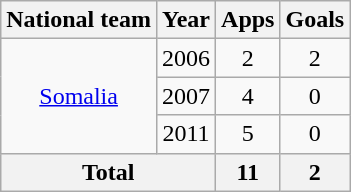<table class="wikitable" style="text-align:center">
<tr>
<th>National team</th>
<th>Year</th>
<th>Apps</th>
<th>Goals</th>
</tr>
<tr>
<td rowspan="3"><a href='#'>Somalia</a></td>
<td>2006</td>
<td>2</td>
<td>2</td>
</tr>
<tr>
<td>2007</td>
<td>4</td>
<td>0</td>
</tr>
<tr>
<td>2011</td>
<td>5</td>
<td>0</td>
</tr>
<tr>
<th colspan=2>Total</th>
<th>11</th>
<th>2</th>
</tr>
</table>
